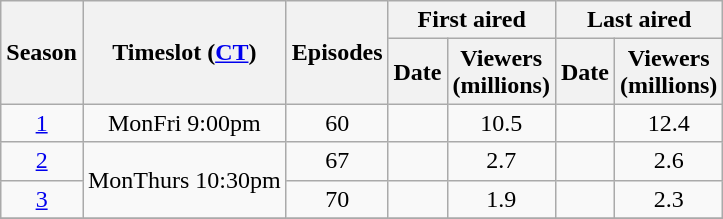<table class="wikitable" style="text-align: center">
<tr>
<th scope="col" rowspan="2">Season</th>
<th scope="col" rowspan="2">Timeslot (<a href='#'>CT</a>)</th>
<th scope="col" rowspan="2" colspan="1">Episodes</th>
<th scope="col" colspan="2">First aired</th>
<th scope="col" colspan="2">Last aired</th>
</tr>
<tr>
<th scope="col">Date</th>
<th scope="col">Viewers<br>(millions)</th>
<th scope="col">Date</th>
<th scope="col">Viewers<br>(millions)</th>
</tr>
<tr>
<td><a href='#'>1</a></td>
<td>MonFri 9:00pm</td>
<td>60</td>
<td></td>
<td>10.5</td>
<td></td>
<td>12.4</td>
</tr>
<tr>
<td><a href='#'>2</a></td>
<td rowspan="2">MonThurs 10:30pm</td>
<td>67</td>
<td></td>
<td>2.7</td>
<td></td>
<td>2.6</td>
</tr>
<tr>
<td><a href='#'>3</a></td>
<td>70</td>
<td></td>
<td>1.9</td>
<td></td>
<td>2.3</td>
</tr>
<tr>
</tr>
</table>
